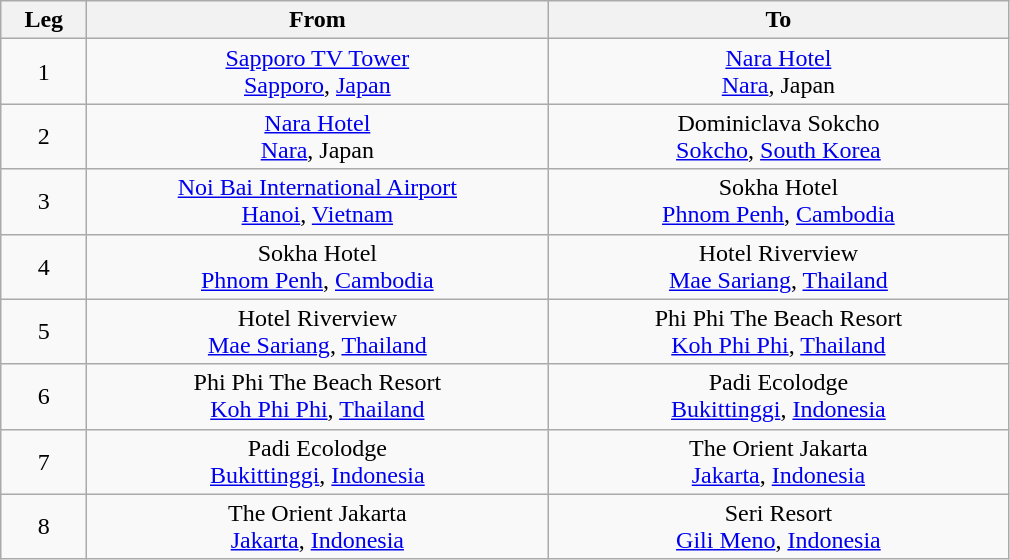<table class="wikitable">
<tr>
<th style="width:50px">Leg</th>
<th style="width:300px">From</th>
<th style="width:300px">To</th>
</tr>
<tr>
<td style="text-align:center">1</td>
<td style="text-align:center"><a href='#'>Sapporo TV Tower</a><br><a href='#'>Sapporo</a>, <a href='#'>Japan</a></td>
<td style="text-align:center"><a href='#'>Nara Hotel</a><br><a href='#'>Nara</a>, Japan</td>
</tr>
<tr>
<td style="text-align:center">2</td>
<td style="text-align:center"><a href='#'>Nara Hotel</a><br><a href='#'>Nara</a>, Japan</td>
<td style="text-align:center">Dominiclava Sokcho<br><a href='#'>Sokcho</a>, <a href='#'>South Korea</a></td>
</tr>
<tr>
<td style="text-align:center">3</td>
<td style="text-align:center"><a href='#'>Noi Bai International Airport</a><br><a href='#'>Hanoi</a>, <a href='#'>Vietnam</a></td>
<td style="text-align:center">Sokha Hotel<br><a href='#'>Phnom Penh</a>, <a href='#'>Cambodia</a></td>
</tr>
<tr>
<td style="text-align:center">4</td>
<td style="text-align:center">Sokha Hotel<br><a href='#'>Phnom Penh</a>, <a href='#'>Cambodia</a></td>
<td style="text-align:center">Hotel Riverview<br><a href='#'>Mae Sariang</a>, <a href='#'>Thailand</a></td>
</tr>
<tr>
<td style="text-align:center">5</td>
<td style="text-align:center">Hotel Riverview<br><a href='#'>Mae Sariang</a>, <a href='#'>Thailand</a></td>
<td style="text-align:center">Phi Phi The Beach Resort<br><a href='#'>Koh Phi Phi</a>, <a href='#'>Thailand</a></td>
</tr>
<tr>
<td style="text-align:center">6</td>
<td style="text-align:center">Phi Phi The Beach Resort<br><a href='#'>Koh Phi Phi</a>, <a href='#'>Thailand</a></td>
<td style="text-align:center">Padi Ecolodge<br><a href='#'>Bukittinggi</a>, <a href='#'>Indonesia</a></td>
</tr>
<tr>
<td style="text-align:center">7</td>
<td style="text-align:center">Padi Ecolodge<br><a href='#'>Bukittinggi</a>, <a href='#'>Indonesia</a></td>
<td style="text-align:center">The Orient Jakarta<br><a href='#'>Jakarta</a>, <a href='#'>Indonesia</a></td>
</tr>
<tr>
<td style="text-align:center">8</td>
<td style="text-align:center">The Orient Jakarta<br><a href='#'>Jakarta</a>, <a href='#'>Indonesia</a></td>
<td style="text-align:center">Seri Resort<br><a href='#'>Gili Meno</a>, <a href='#'>Indonesia</a></td>
</tr>
</table>
